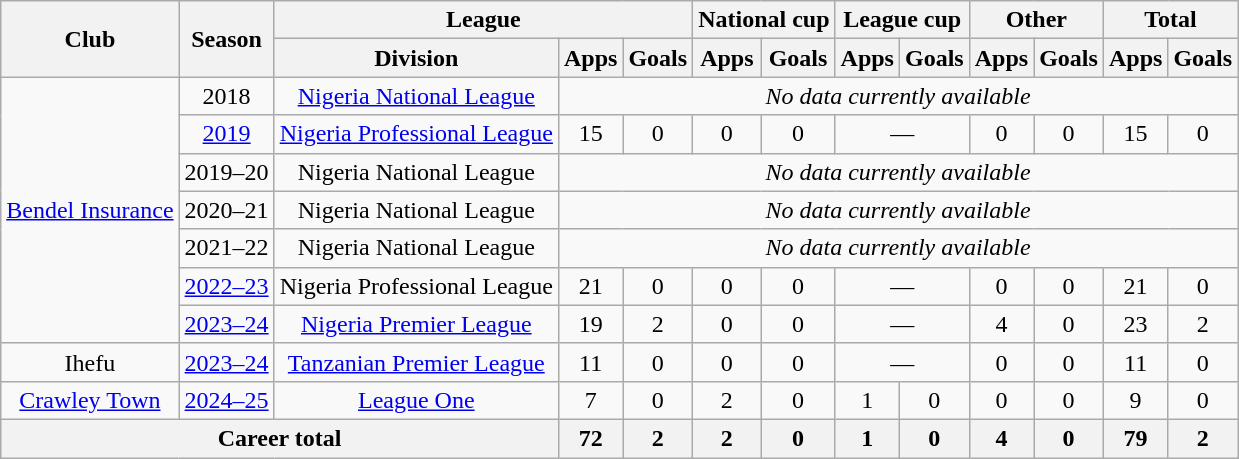<table class="wikitable" style="text-align:center">
<tr>
<th rowspan="2">Club</th>
<th rowspan="2">Season</th>
<th colspan="3">League</th>
<th colspan="2">National cup</th>
<th colspan="2">League cup</th>
<th colspan="2">Other</th>
<th colspan="2">Total</th>
</tr>
<tr>
<th>Division</th>
<th>Apps</th>
<th>Goals</th>
<th>Apps</th>
<th>Goals</th>
<th>Apps</th>
<th>Goals</th>
<th>Apps</th>
<th>Goals</th>
<th>Apps</th>
<th>Goals</th>
</tr>
<tr>
<td rowspan="7"><a href='#'>Bendel Insurance</a></td>
<td>2018</td>
<td><a href='#'>Nigeria National League</a></td>
<td colspan="10"><em>No data currently available</em></td>
</tr>
<tr>
<td><a href='#'>2019</a></td>
<td><a href='#'>Nigeria Professional League</a></td>
<td>15</td>
<td>0</td>
<td>0</td>
<td>0</td>
<td colspan="2">—</td>
<td>0</td>
<td>0</td>
<td>15</td>
<td>0</td>
</tr>
<tr>
<td>2019–20</td>
<td>Nigeria National League</td>
<td colspan="10"><em>No data currently available</em></td>
</tr>
<tr>
<td>2020–21</td>
<td>Nigeria National League</td>
<td colspan="10"><em>No data currently available</em></td>
</tr>
<tr>
<td>2021–22</td>
<td>Nigeria National League</td>
<td colspan="10"><em>No data currently available</em></td>
</tr>
<tr>
<td><a href='#'>2022–23</a></td>
<td>Nigeria Professional League</td>
<td>21</td>
<td>0</td>
<td>0</td>
<td>0</td>
<td colspan="2">—</td>
<td>0</td>
<td>0</td>
<td>21</td>
<td>0</td>
</tr>
<tr>
<td><a href='#'>2023–24</a></td>
<td><a href='#'>Nigeria Premier League</a></td>
<td>19</td>
<td>2</td>
<td>0</td>
<td>0</td>
<td colspan="2">—</td>
<td>4</td>
<td>0</td>
<td>23</td>
<td>2</td>
</tr>
<tr>
<td>Ihefu</td>
<td><a href='#'>2023–24</a></td>
<td><a href='#'>Tanzanian Premier League</a></td>
<td>11</td>
<td>0</td>
<td>0</td>
<td>0</td>
<td colspan="2">—</td>
<td>0</td>
<td>0</td>
<td>11</td>
<td>0</td>
</tr>
<tr>
<td><a href='#'>Crawley Town</a></td>
<td><a href='#'>2024–25</a></td>
<td><a href='#'>League One</a></td>
<td>7</td>
<td>0</td>
<td>2</td>
<td>0</td>
<td>1</td>
<td>0</td>
<td>0</td>
<td>0</td>
<td>9</td>
<td>0</td>
</tr>
<tr>
<th colspan="3">Career total</th>
<th>72</th>
<th>2</th>
<th>2</th>
<th>0</th>
<th>1</th>
<th>0</th>
<th>4</th>
<th>0</th>
<th>79</th>
<th>2</th>
</tr>
</table>
